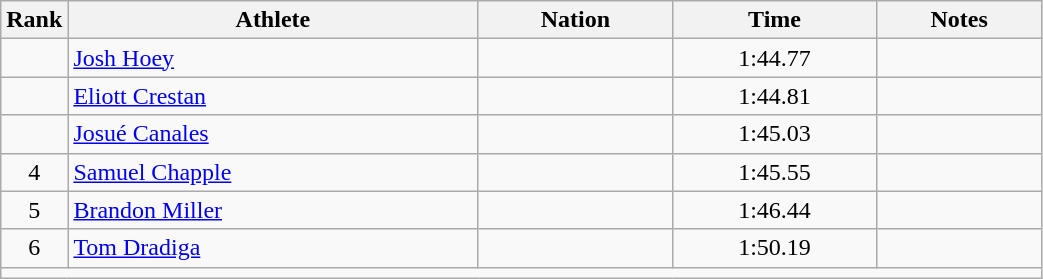<table class="wikitable sortable" style="text-align:center;width: 55%;">
<tr>
<th scope="col" style="width: 10px;">Rank</th>
<th scope="col">Athlete</th>
<th scope="col">Nation</th>
<th scope="col">Time</th>
<th scope="col">Notes</th>
</tr>
<tr>
<td></td>
<td align=left><a href='#'>Josh Hoey</a></td>
<td align=left></td>
<td>1:44.77</td>
<td></td>
</tr>
<tr>
<td></td>
<td align=left><a href='#'>Eliott Crestan</a></td>
<td align=left></td>
<td>1:44.81</td>
<td></td>
</tr>
<tr>
<td></td>
<td align=left><a href='#'>Josué Canales</a></td>
<td align=left></td>
<td>1:45.03</td>
<td></td>
</tr>
<tr>
<td>4</td>
<td align=left><a href='#'>Samuel Chapple</a></td>
<td align=left></td>
<td>1:45.55</td>
<td></td>
</tr>
<tr>
<td>5</td>
<td align=left><a href='#'>Brandon Miller</a></td>
<td align=left></td>
<td>1:46.44</td>
<td></td>
</tr>
<tr>
<td>6</td>
<td align=left><a href='#'>Tom Dradiga</a></td>
<td align=left></td>
<td>1:50.19</td>
<td></td>
</tr>
<tr class="sortbottom">
<td colspan="5"></td>
</tr>
</table>
